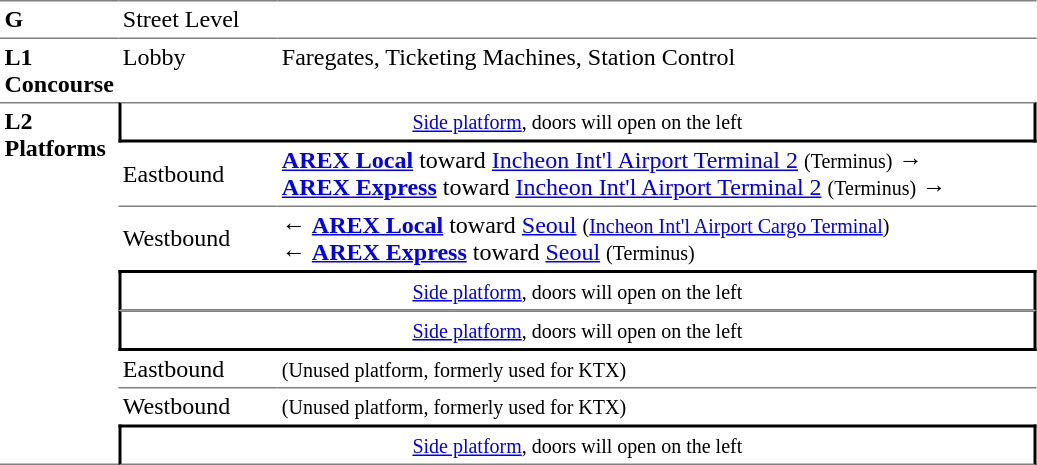<table border=0 cellspacing=0 cellpadding=3>
<tr>
<td style="border-top:solid 1px gray;border-bottom:solid 1px gray;" width=50 valign=top><strong>G</strong></td>
<td style="border-top:solid 1px gray;border-bottom:solid 1px gray;" width=100 valign=top>Street Level</td>
<td style="border-top:solid 1px gray;border-bottom:solid 1px gray;" width=400 valign=top></td>
</tr>
<tr>
<td style="border-bottom:solid 0 gray;" width=50 valign=top><strong>L1<br>Concourse</strong></td>
<td style="border-bottom:solid 0 gray;" width=100 valign=top>Lobby</td>
<td style="border-bottom:solid 0 gray;" width=500 valign=top>Faregates, Ticketing Machines, Station Control</td>
</tr>
<tr>
<td style="border-top:solid 1px gray;border-bottom:solid 1px gray;" rowspan=8 valign=top><strong>L2<br>Platforms</strong></td>
<td style="border-top:solid 1px gray;border-right:solid 2px black;border-left:solid 2px black;border-bottom:solid 2px black;text-align:center;" colspan=2><small><a href='#'>Side platform</a>, doors will open on the left</small></td>
</tr>
<tr>
<td style="border-bottom:solid 1px gray;">Eastbound</td>
<td style="border-bottom:solid 1px gray;"> <a href='#'><span><strong>AREX Local</strong></span></a>  toward <a href='#'>Incheon Int'l Airport Terminal 2</a> <small>(Terminus)</small> →<br> <a href='#'><span><strong>AREX Express</strong></span></a> toward <a href='#'>Incheon Int'l Airport Terminal 2</a> <small>(Terminus)</small> →</td>
</tr>
<tr>
<td>Westbound</td>
<td>← <span></span> <a href='#'><span><strong>AREX Local</strong></span></a>  toward <a href='#'>Seoul</a> <small>(<a href='#'>Incheon Int'l Airport Cargo Terminal</a>)</small> <br> ←<span></span> <a href='#'><span><strong>AREX Express</strong></span></a> toward <a href='#'>Seoul</a> <small>(Terminus)</small></td>
</tr>
<tr>
<td style="border-top:solid 2px black;border-right:solid 2px black;border-left:solid 2px black;border-bottom:solid 1px gray;text-align:center;" colspan=2><small><a href='#'>Side platform</a>, doors will open on the left</small></td>
</tr>
<tr>
<td style="border-top:solid 1px gray;border-right:solid 2px black;border-left:solid 2px black;border-bottom:solid 2px black;text-align:center;" colspan=2><small><a href='#'>Side platform</a>, doors will open on the left</small></td>
</tr>
<tr>
<td style="border-bottom:solid 1px gray;">Eastbound</td>
<td style="border-bottom:solid 1px gray;"><small>(Unused platform, formerly used for KTX)</small></td>
</tr>
<tr>
<td>Westbound</td>
<td><small>(Unused platform, formerly used for KTX)</small></td>
</tr>
<tr>
<td style="border-top:solid 2px black;border-right:solid 2px black;border-left:solid 2px black;border-bottom:solid 1px gray;text-align:center;" colspan=2><small><a href='#'>Side platform</a>, doors will open on the left</small></td>
</tr>
</table>
